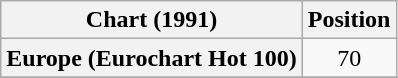<table class="wikitable sortable plainrowheaders">
<tr>
<th>Chart (1991)</th>
<th align="center">Position</th>
</tr>
<tr>
<th scope="row">Europe (Eurochart Hot 100)</th>
<td style="text-align:center;">70</td>
</tr>
<tr>
</tr>
</table>
